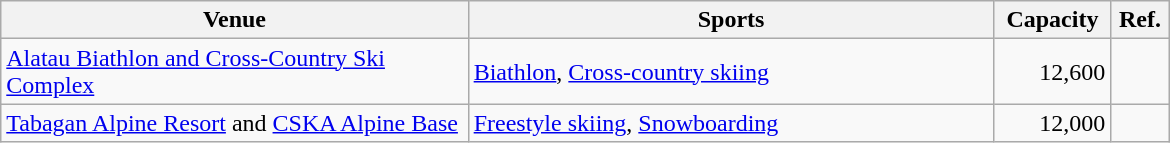<table class="wikitable sortable" width=780px>
<tr>
<th width=40%>Venue</th>
<th width=45%>Sports</th>
<th width=10%>Capacity</th>
<th class="unsortable">Ref.</th>
</tr>
<tr>
<td><a href='#'>Alatau Biathlon and Cross-Country Ski Complex</a></td>
<td><a href='#'>Biathlon</a>, <a href='#'>Cross-country skiing</a></td>
<td align="right">12,600</td>
<td align=center></td>
</tr>
<tr>
<td><a href='#'>Tabagan Alpine Resort</a> and <a href='#'>CSKA Alpine Base</a></td>
<td><a href='#'>Freestyle skiing</a>, <a href='#'>Snowboarding</a></td>
<td align="right">12,000</td>
<td align=center></td>
</tr>
</table>
